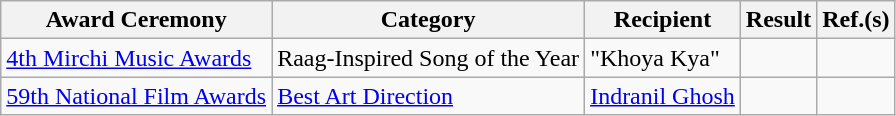<table class="wikitable">
<tr>
<th>Award Ceremony</th>
<th>Category</th>
<th>Recipient</th>
<th>Result</th>
<th>Ref.(s)</th>
</tr>
<tr>
<td><a href='#'>4th Mirchi Music Awards</a></td>
<td>Raag-Inspired Song of the Year</td>
<td>"Khoya Kya"</td>
<td></td>
<td></td>
</tr>
<tr>
<td><a href='#'>59th National Film Awards</a></td>
<td><a href='#'>Best Art Direction</a></td>
<td><a href='#'>Indranil Ghosh</a></td>
<td></td>
<td></td>
</tr>
</table>
